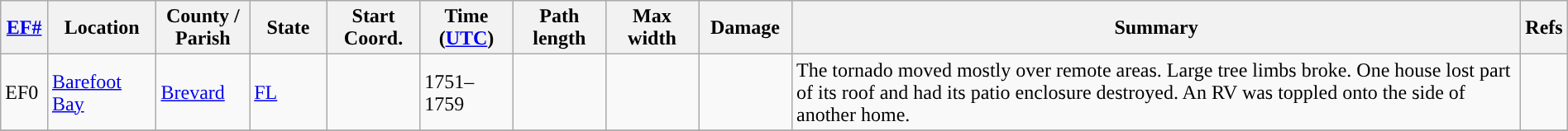<table class="wikitable sortable" style="width:100%;">
<tr>
<th scope="col"  style="width:3%; text-align:center;"><a href='#'>EF#</a></th>
<th scope="col"  style="width:7%; text-align:center;" class="unsortable">Location</th>
<th scope="col"  style="width:6%; text-align:center;" class="unsortable">County / Parish</th>
<th scope="col"  style="width:5%; text-align:center;">State</th>
<th scope="col"  style="width:6%; text-align:center;">Start Coord.</th>
<th scope="col"  style="width:6%; text-align:center;">Time (<a href='#'>UTC</a>)</th>
<th scope="col"  style="width:6%; text-align:center;">Path length</th>
<th scope="col"  style="width:6%; text-align:center;">Max width</th>
<th scope="col"  style="width:6%; text-align:center;">Damage</th>
<th scope="col" class="unsortable" style="width:48%; text-align:center;">Summary</th>
<th scope="col" class="unsortable" style="width:48%; text-align:center;">Refs</th>
</tr>
<tr>
<td>EF0</td>
<td><a href='#'>Barefoot Bay</a></td>
<td><a href='#'>Brevard</a></td>
<td><a href='#'>FL</a></td>
<td></td>
<td>1751–1759</td>
<td></td>
<td></td>
<td></td>
<td>The tornado moved mostly over remote areas. Large tree limbs broke. One house lost part of its roof and had its patio enclosure destroyed. An RV was toppled onto the side of another home.</td>
<td></td>
</tr>
<tr>
</tr>
</table>
